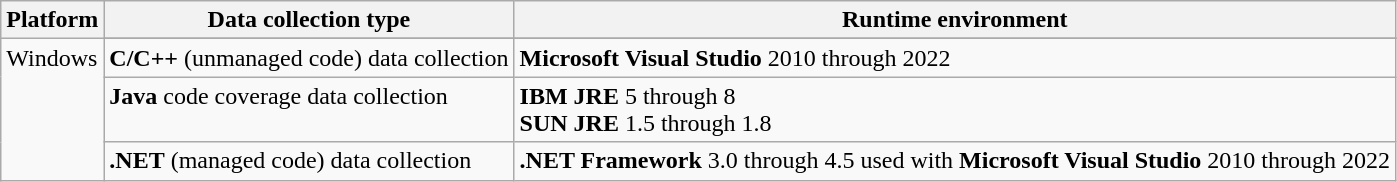<table class="wikitable">
<tr>
<th>Platform</th>
<th>Data collection type</th>
<th>Runtime environment</th>
</tr>
<tr valign="top">
<td rowspan="4">Windows</td>
</tr>
<tr valign="top">
<td><strong>C/C++</strong> (unmanaged code) data collection</td>
<td><strong>Microsoft Visual Studio</strong> 2010 through 2022</td>
</tr>
<tr valign="top">
<td><strong>Java</strong> code coverage data collection</td>
<td><strong>IBM JRE</strong> 5 through 8<br><strong>SUN JRE</strong> 1.5 through 1.8</td>
</tr>
<tr valign="top">
<td><strong>.NET</strong> (managed code) data collection</td>
<td><strong>.NET Framework</strong> 3.0 through 4.5 used with <strong>Microsoft Visual Studio</strong> 2010 through 2022</td>
</tr>
</table>
